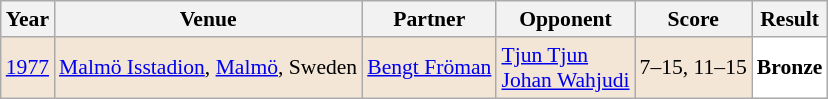<table class="sortable wikitable" style="font-size: 90%;">
<tr>
<th>Year</th>
<th>Venue</th>
<th>Partner</th>
<th>Opponent</th>
<th>Score</th>
<th>Result</th>
</tr>
<tr style="background:#F3E6D7">
<td align="center"><a href='#'>1977</a></td>
<td align="left"><a href='#'>Malmö Isstadion</a>, <a href='#'>Malmö</a>, Sweden</td>
<td align="left"> <a href='#'>Bengt Fröman</a></td>
<td> <a href='#'>Tjun Tjun</a><br> <a href='#'>Johan Wahjudi</a></td>
<td align="left">7–15, 11–15</td>
<td style="text-align:left; background:white"> <strong>Bronze</strong></td>
</tr>
</table>
